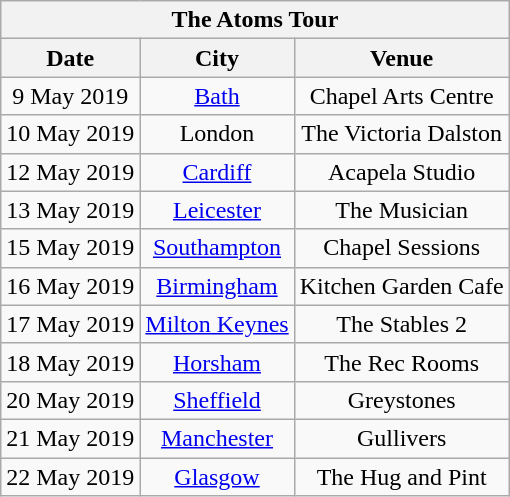<table class="wikitable" style="text-align:center;">
<tr>
<th colspan="4">The Atoms Tour</th>
</tr>
<tr>
<th>Date</th>
<th>City</th>
<th>Venue</th>
</tr>
<tr>
<td>9 May 2019</td>
<td><a href='#'>Bath</a></td>
<td>Chapel Arts Centre</td>
</tr>
<tr>
<td>10 May 2019</td>
<td>London</td>
<td>The Victoria Dalston</td>
</tr>
<tr>
<td>12 May 2019</td>
<td><a href='#'>Cardiff</a></td>
<td>Acapela Studio</td>
</tr>
<tr>
<td>13 May 2019</td>
<td><a href='#'>Leicester</a></td>
<td>The Musician</td>
</tr>
<tr>
<td>15 May 2019</td>
<td><a href='#'>Southampton</a></td>
<td>Chapel Sessions</td>
</tr>
<tr>
<td>16 May 2019</td>
<td><a href='#'>Birmingham</a></td>
<td>Kitchen Garden Cafe</td>
</tr>
<tr>
<td>17 May 2019</td>
<td><a href='#'>Milton Keynes</a></td>
<td>The Stables 2</td>
</tr>
<tr>
<td>18 May 2019</td>
<td><a href='#'>Horsham</a></td>
<td>The Rec Rooms</td>
</tr>
<tr>
<td>20 May 2019</td>
<td><a href='#'>Sheffield</a></td>
<td>Greystones</td>
</tr>
<tr>
<td>21 May 2019</td>
<td><a href='#'>Manchester</a></td>
<td>Gullivers</td>
</tr>
<tr>
<td>22 May 2019</td>
<td><a href='#'>Glasgow</a></td>
<td>The Hug and Pint</td>
</tr>
</table>
